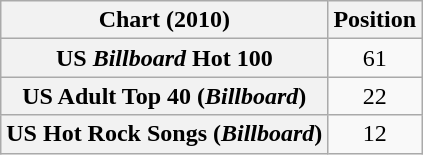<table class="wikitable sortable plainrowheaders">
<tr>
<th scope="col">Chart (2010)</th>
<th scope="col">Position</th>
</tr>
<tr>
<th scope="row">US <em>Billboard</em> Hot 100</th>
<td align="center">61</td>
</tr>
<tr>
<th scope="row">US Adult Top 40 (<em>Billboard</em>)</th>
<td style="text-align:center;">22</td>
</tr>
<tr>
<th scope="row">US Hot Rock Songs (<em>Billboard</em>)</th>
<td style="text-align:center;">12</td>
</tr>
</table>
